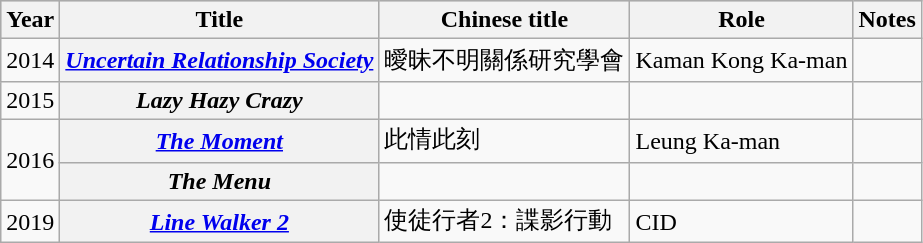<table class="wikitable sortable plainrowheaders">
<tr style="background:#ccc; text-align:center;">
<th scope="col">Year</th>
<th scope="col">Title</th>
<th scope="col">Chinese title</th>
<th scope="col">Role</th>
<th scope="col" class="unsortable">Notes</th>
</tr>
<tr>
<td>2014</td>
<th scope="row"><em> <a href='#'>Uncertain Relationship Society</a> </em></th>
<td>曖昧不明關係研究學會</td>
<td>Kaman Kong Ka-man</td>
<td></td>
</tr>
<tr>
<td>2015</td>
<th scope="row"><em>Lazy Hazy Crazy</em></th>
<td></td>
<td></td>
<td></td>
</tr>
<tr>
<td rowspan="2">2016</td>
<th scope="row"><em><a href='#'>The Moment</a></em></th>
<td>此情此刻</td>
<td>Leung Ka-man</td>
<td></td>
</tr>
<tr>
<th scope="row"><em>The Menu</em></th>
<td></td>
<td></td>
<td></td>
</tr>
<tr>
<td>2019</td>
<th scope="row"><em><a href='#'>Line Walker 2</a></em></th>
<td>使徒行者2：諜影行動</td>
<td>CID</td>
<td></td>
</tr>
</table>
